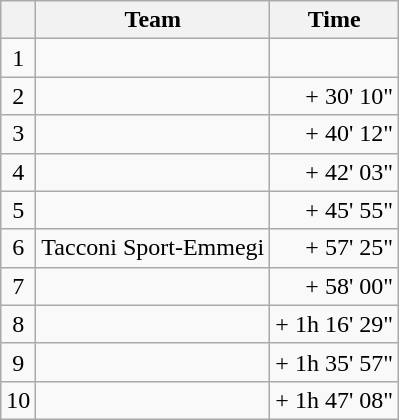<table class="wikitable">
<tr>
<th></th>
<th>Team</th>
<th>Time</th>
</tr>
<tr>
<td style="text-align:center;">1</td>
<td></td>
<td align="right"></td>
</tr>
<tr>
<td style="text-align:center;">2</td>
<td></td>
<td align="right">+ 30' 10"</td>
</tr>
<tr>
<td style="text-align:center;">3</td>
<td></td>
<td align="right">+ 40' 12"</td>
</tr>
<tr>
<td style="text-align:center;">4</td>
<td></td>
<td align="right">+ 42' 03"</td>
</tr>
<tr>
<td style="text-align:center;">5</td>
<td></td>
<td align="right">+ 45' 55"</td>
</tr>
<tr>
<td style="text-align:center;">6</td>
<td>Tacconi Sport-Emmegi</td>
<td align="right">+ 57' 25"</td>
</tr>
<tr>
<td style="text-align:center;">7</td>
<td></td>
<td align="right">+ 58' 00"</td>
</tr>
<tr>
<td style="text-align:center;">8</td>
<td></td>
<td align="right">+ 1h 16' 29"</td>
</tr>
<tr>
<td style="text-align:center;">9</td>
<td></td>
<td align="right">+ 1h 35' 57"</td>
</tr>
<tr>
<td style="text-align:center;">10</td>
<td></td>
<td align="right">+ 1h 47' 08"</td>
</tr>
</table>
